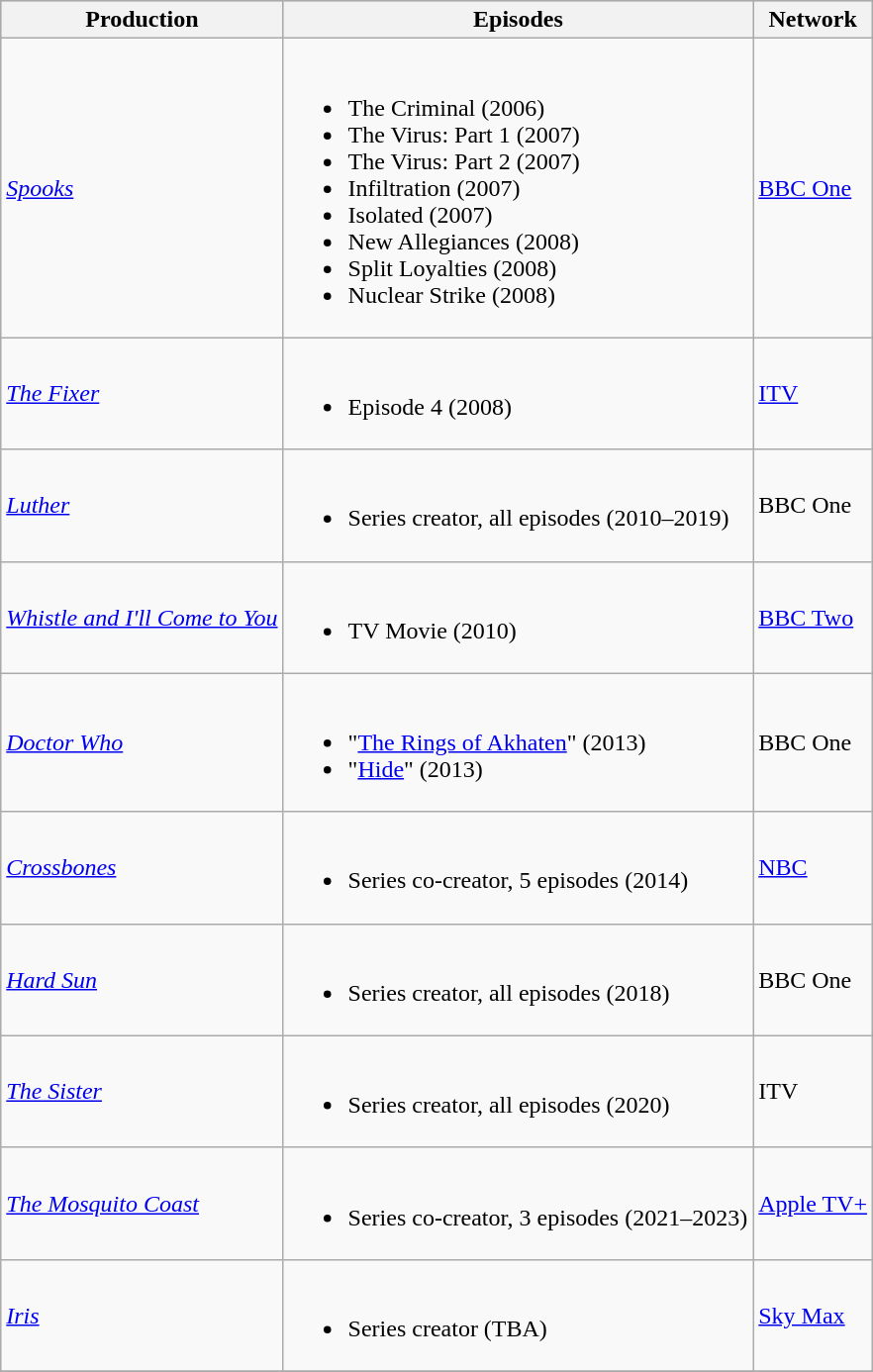<table class="wikitable">
<tr style="background:#ccc; text-align:center;">
<th>Production</th>
<th>Episodes</th>
<th>Network</th>
</tr>
<tr>
<td><em><a href='#'>Spooks</a></em></td>
<td><br><ul><li>The Criminal (2006)</li><li>The Virus: Part 1 (2007)</li><li>The Virus: Part 2 (2007)</li><li>Infiltration (2007)</li><li>Isolated (2007)</li><li>New Allegiances (2008)</li><li>Split Loyalties (2008)</li><li>Nuclear Strike (2008)</li></ul></td>
<td><a href='#'>BBC One</a></td>
</tr>
<tr>
<td><em><a href='#'>The Fixer</a></em></td>
<td><br><ul><li>Episode 4 (2008)</li></ul></td>
<td><a href='#'>ITV</a></td>
</tr>
<tr>
<td><em><a href='#'>Luther</a></em></td>
<td><br><ul><li>Series creator, all episodes (2010–2019)</li></ul></td>
<td>BBC One</td>
</tr>
<tr>
<td><em><a href='#'>Whistle and I'll Come to You</a></em></td>
<td><br><ul><li>TV Movie (2010)</li></ul></td>
<td><a href='#'>BBC Two</a></td>
</tr>
<tr>
<td><em><a href='#'>Doctor Who</a></em></td>
<td><br><ul><li>"<a href='#'>The Rings of Akhaten</a>" (2013)</li><li>"<a href='#'>Hide</a>" (2013)</li></ul></td>
<td>BBC One</td>
</tr>
<tr>
<td><em><a href='#'>Crossbones</a></em></td>
<td><br><ul><li>Series co-creator, 5 episodes (2014)</li></ul></td>
<td><a href='#'>NBC</a></td>
</tr>
<tr>
<td><em><a href='#'>Hard Sun</a></em></td>
<td><br><ul><li>Series creator, all episodes (2018)</li></ul></td>
<td>BBC One</td>
</tr>
<tr>
<td><em><a href='#'>The Sister</a></em></td>
<td><br><ul><li>Series creator, all episodes (2020)</li></ul></td>
<td>ITV</td>
</tr>
<tr>
<td><em><a href='#'>The Mosquito Coast</a></em></td>
<td><br><ul><li>Series co-creator, 3 episodes (2021–2023)</li></ul></td>
<td><a href='#'>Apple TV+</a></td>
</tr>
<tr>
<td><em><a href='#'>Iris</a></em></td>
<td><br><ul><li>Series creator (TBA)</li></ul></td>
<td><a href='#'>Sky Max</a></td>
</tr>
<tr>
</tr>
</table>
